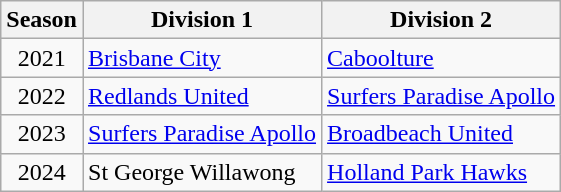<table class="wikitable">
<tr>
<th>Season</th>
<th>Division 1</th>
<th>Division 2</th>
</tr>
<tr>
<td align="center">2021</td>
<td><a href='#'>Brisbane City</a></td>
<td><a href='#'>Caboolture</a></td>
</tr>
<tr>
<td align="center">2022</td>
<td><a href='#'>Redlands United</a></td>
<td><a href='#'>Surfers Paradise Apollo</a></td>
</tr>
<tr>
<td align="center">2023</td>
<td><a href='#'>Surfers Paradise Apollo</a></td>
<td><a href='#'>Broadbeach United</a></td>
</tr>
<tr>
<td align="center">2024</td>
<td>St George Willawong</td>
<td><a href='#'>Holland Park Hawks</a></td>
</tr>
</table>
